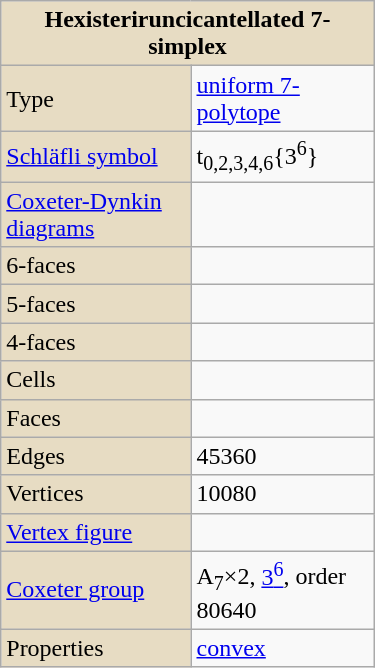<table class="wikitable" style="float:right; margin-left:8px; width:250px">
<tr>
<th style="background:#e7dcc3;" colspan="2">Hexisteriruncicantellated 7-simplex</th>
</tr>
<tr>
<td style="background:#e7dcc3;">Type</td>
<td><a href='#'>uniform 7-polytope</a></td>
</tr>
<tr>
<td style="background:#e7dcc3;"><a href='#'>Schläfli symbol</a></td>
<td>t<sub>0,2,3,4,6</sub>{3<sup>6</sup>}</td>
</tr>
<tr>
<td style="background:#e7dcc3;"><a href='#'>Coxeter-Dynkin diagrams</a></td>
<td></td>
</tr>
<tr>
<td style="background:#e7dcc3;">6-faces</td>
<td></td>
</tr>
<tr>
<td style="background:#e7dcc3;">5-faces</td>
<td></td>
</tr>
<tr>
<td style="background:#e7dcc3;">4-faces</td>
<td></td>
</tr>
<tr>
<td style="background:#e7dcc3;">Cells</td>
<td></td>
</tr>
<tr>
<td style="background:#e7dcc3;">Faces</td>
<td></td>
</tr>
<tr>
<td style="background:#e7dcc3;">Edges</td>
<td>45360</td>
</tr>
<tr>
<td style="background:#e7dcc3;">Vertices</td>
<td>10080</td>
</tr>
<tr>
<td style="background:#e7dcc3;"><a href='#'>Vertex figure</a></td>
<td></td>
</tr>
<tr>
<td style="background:#e7dcc3;"><a href='#'>Coxeter group</a></td>
<td>A<sub>7</sub>×2, <a href='#'>3<sup>6</sup></a>, order 80640</td>
</tr>
<tr>
<td style="background:#e7dcc3;">Properties</td>
<td><a href='#'>convex</a></td>
</tr>
</table>
